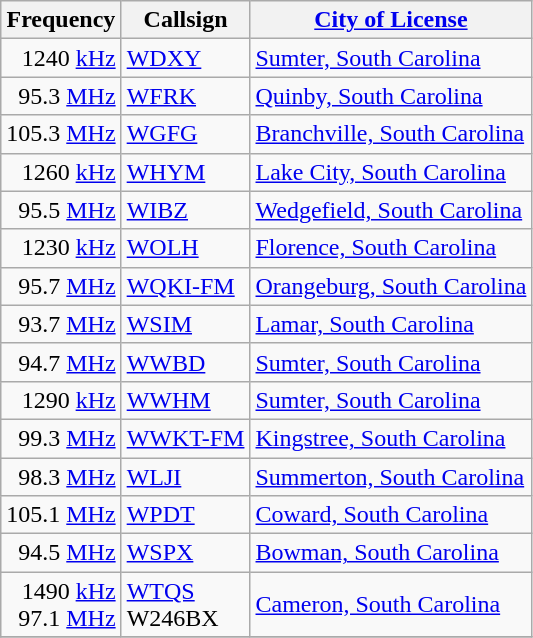<table class="wikitable sortable">
<tr>
<th>Frequency</th>
<th>Callsign</th>
<th><a href='#'>City of License</a></th>
</tr>
<tr>
<td align=right> 1240 <a href='#'>kHz</a></td>
<td><a href='#'>WDXY</a></td>
<td><a href='#'>Sumter, South Carolina</a></td>
</tr>
<tr>
<td align=right> 95.3 <a href='#'>MHz</a></td>
<td><a href='#'>WFRK</a></td>
<td><a href='#'>Quinby, South Carolina</a></td>
</tr>
<tr>
<td align=right> 105.3 <a href='#'>MHz</a></td>
<td><a href='#'>WGFG</a></td>
<td><a href='#'>Branchville, South Carolina</a></td>
</tr>
<tr>
<td align=right> 1260 <a href='#'>kHz</a></td>
<td><a href='#'>WHYM</a></td>
<td><a href='#'>Lake City, South Carolina</a></td>
</tr>
<tr>
<td align=right> 95.5 <a href='#'>MHz</a></td>
<td><a href='#'>WIBZ</a></td>
<td><a href='#'>Wedgefield, South Carolina</a></td>
</tr>
<tr>
<td align=right> 1230 <a href='#'>kHz</a></td>
<td><a href='#'>WOLH</a></td>
<td><a href='#'>Florence, South Carolina</a></td>
</tr>
<tr>
<td align=right> 95.7 <a href='#'>MHz</a></td>
<td><a href='#'>WQKI-FM</a></td>
<td><a href='#'>Orangeburg, South Carolina</a></td>
</tr>
<tr>
<td align=right> 93.7 <a href='#'>MHz</a></td>
<td><a href='#'>WSIM</a></td>
<td><a href='#'>Lamar, South Carolina</a></td>
</tr>
<tr>
<td align=right> 94.7 <a href='#'>MHz</a></td>
<td><a href='#'>WWBD</a></td>
<td><a href='#'>Sumter, South Carolina</a></td>
</tr>
<tr>
<td align=right> 1290 <a href='#'>kHz</a></td>
<td><a href='#'>WWHM</a></td>
<td><a href='#'>Sumter, South Carolina</a></td>
</tr>
<tr>
<td align=right> 99.3 <a href='#'>MHz</a></td>
<td><a href='#'>WWKT-FM</a></td>
<td><a href='#'>Kingstree, South Carolina</a></td>
</tr>
<tr>
<td align=right> 98.3 <a href='#'>MHz</a></td>
<td><a href='#'>WLJI</a></td>
<td><a href='#'>Summerton, South Carolina</a></td>
</tr>
<tr>
<td align=right> 105.1 <a href='#'>MHz</a></td>
<td><a href='#'>WPDT</a></td>
<td><a href='#'>Coward, South Carolina</a></td>
</tr>
<tr>
<td align=right> 94.5 <a href='#'>MHz</a></td>
<td><a href='#'>WSPX</a></td>
<td><a href='#'>Bowman, South Carolina</a></td>
</tr>
<tr>
<td align=right> 1490 <a href='#'>kHz</a> <br>  97.1 <a href='#'>MHz</a></td>
<td><a href='#'>WTQS</a> <br> W246BX</td>
<td><a href='#'>Cameron, South Carolina</a></td>
</tr>
<tr>
</tr>
</table>
